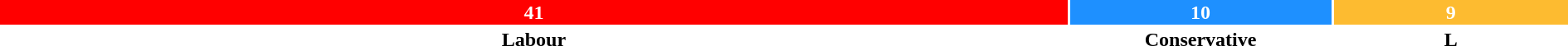<table style="width:100%; text-align:center;">
<tr style="color:white;">
<td style="background:red; width:68.3%;"><strong>41</strong></td>
<td style="background:dodgerblue; width:16.7%;"><strong>10</strong></td>
<td style="background:#FDBB30; width:15%;"><strong>9</strong></td>
</tr>
<tr>
<td><span><strong>Labour</strong></span></td>
<td><span><strong>Conservative</strong></span></td>
<td><span><strong>L</strong></span></td>
</tr>
</table>
